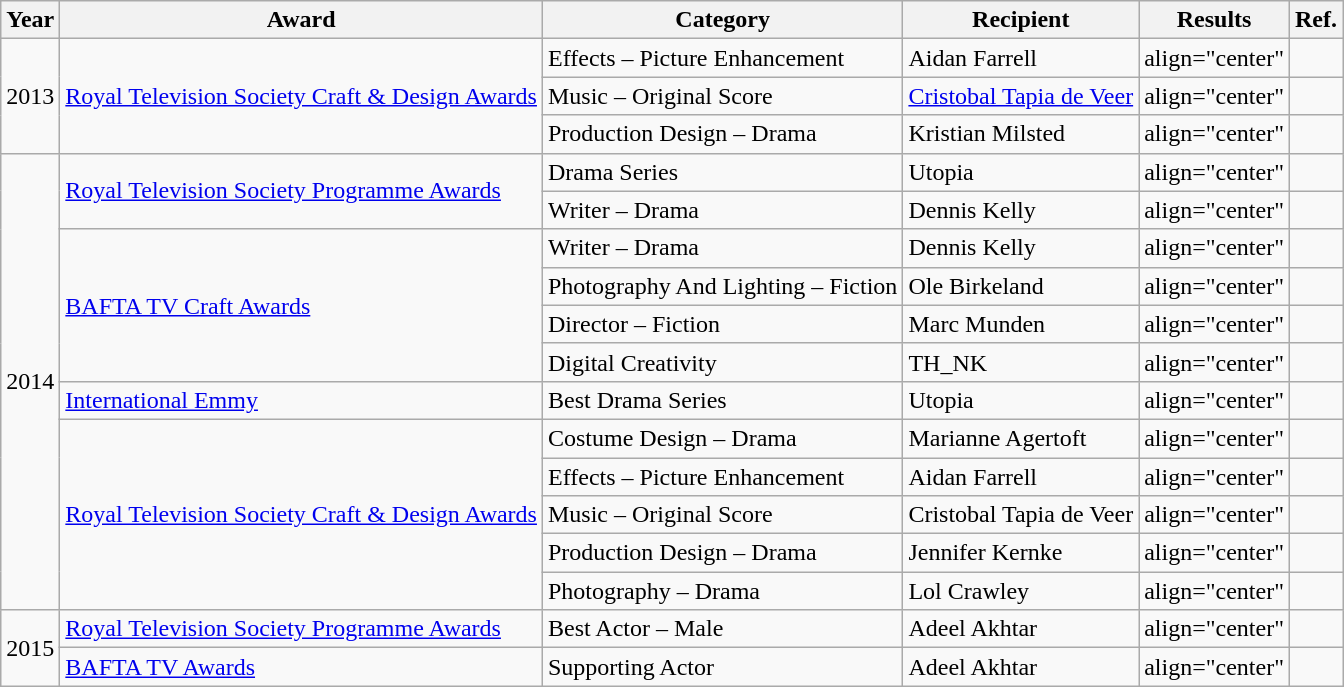<table class="wikitable">
<tr>
<th>Year</th>
<th>Award</th>
<th>Category</th>
<th>Recipient</th>
<th>Results</th>
<th>Ref.</th>
</tr>
<tr>
<td rowspan="3">2013</td>
<td rowspan="3"><a href='#'>Royal Television Society Craft & Design Awards</a></td>
<td>Effects – Picture Enhancement</td>
<td>Aidan Farrell</td>
<td>align="center" </td>
<td style="text-align:center;"></td>
</tr>
<tr>
<td>Music – Original Score</td>
<td><a href='#'>Cristobal Tapia de Veer</a></td>
<td>align="center" </td>
<td style="text-align:center;"></td>
</tr>
<tr>
<td>Production Design – Drama</td>
<td>Kristian Milsted</td>
<td>align="center" </td>
<td style="text-align:center;"></td>
</tr>
<tr>
<td rowspan="12">2014</td>
<td rowspan="2"><a href='#'>Royal Television Society Programme Awards</a></td>
<td>Drama Series</td>
<td>Utopia</td>
<td>align="center" </td>
<td style="text-align:center;"></td>
</tr>
<tr>
<td>Writer – Drama</td>
<td>Dennis Kelly</td>
<td>align="center" </td>
<td style="text-align:center;"></td>
</tr>
<tr>
<td rowspan="4"><a href='#'>BAFTA TV Craft Awards</a></td>
<td>Writer – Drama</td>
<td>Dennis Kelly</td>
<td>align="center" </td>
<td style="text-align:center;"></td>
</tr>
<tr>
<td>Photography And Lighting – Fiction</td>
<td>Ole Birkeland</td>
<td>align="center" </td>
<td style="text-align:center;"></td>
</tr>
<tr>
<td>Director – Fiction</td>
<td>Marc Munden</td>
<td>align="center" </td>
<td style="text-align:center;"></td>
</tr>
<tr>
<td>Digital Creativity</td>
<td>TH_NK</td>
<td>align="center" </td>
<td style="text-align:center;"></td>
</tr>
<tr>
<td><a href='#'>International Emmy</a></td>
<td>Best Drama Series</td>
<td>Utopia</td>
<td>align="center" </td>
<td style="text-align:center;"></td>
</tr>
<tr>
<td rowspan="5"><a href='#'>Royal Television Society Craft & Design Awards</a></td>
<td>Costume Design – Drama</td>
<td>Marianne Agertoft</td>
<td>align="center" </td>
<td style="text-align:center;"></td>
</tr>
<tr>
<td>Effects – Picture Enhancement</td>
<td>Aidan Farrell</td>
<td>align="center" </td>
<td style="text-align:center;"></td>
</tr>
<tr>
<td>Music – Original Score</td>
<td>Cristobal Tapia de Veer</td>
<td>align="center" </td>
<td style="text-align:center;"></td>
</tr>
<tr>
<td>Production Design – Drama</td>
<td>Jennifer Kernke</td>
<td>align="center" </td>
<td style="text-align:center;"></td>
</tr>
<tr>
<td>Photography – Drama</td>
<td>Lol Crawley</td>
<td>align="center" </td>
<td style="text-align:center;"></td>
</tr>
<tr>
<td rowspan="2">2015</td>
<td><a href='#'>Royal Television Society Programme Awards</a></td>
<td>Best Actor – Male</td>
<td>Adeel Akhtar</td>
<td>align="center" </td>
<td style="text-align:center;"></td>
</tr>
<tr>
<td><a href='#'>BAFTA TV Awards</a></td>
<td>Supporting Actor</td>
<td>Adeel Akhtar</td>
<td>align="center" </td>
<td style="text-align:center;"></td>
</tr>
</table>
